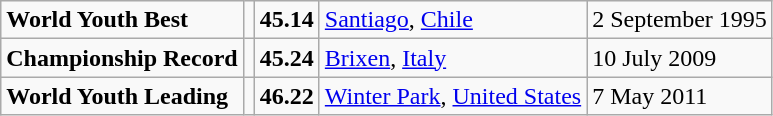<table class="wikitable">
<tr>
<td><strong>World Youth Best</strong></td>
<td></td>
<td><strong>45.14</strong></td>
<td><a href='#'>Santiago</a>, <a href='#'>Chile</a></td>
<td>2 September 1995</td>
</tr>
<tr>
<td><strong>Championship Record</strong></td>
<td></td>
<td><strong>45.24</strong></td>
<td><a href='#'>Brixen</a>, <a href='#'>Italy</a></td>
<td>10 July 2009</td>
</tr>
<tr>
<td><strong>World Youth Leading</strong></td>
<td></td>
<td><strong>46.22</strong></td>
<td><a href='#'>Winter Park</a>, <a href='#'>United States</a></td>
<td>7 May 2011</td>
</tr>
</table>
